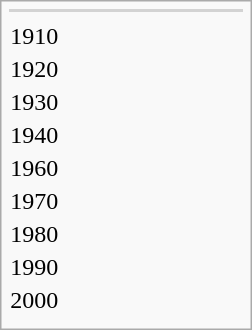<table class="infobox">
<tr>
<td colspan="2" style="background:#D3D3D3; color:black"></td>
</tr>
<tr>
<th style="width: 50px"></th>
<th style="width: 100px"></th>
</tr>
<tr>
<td>1910</td>
<td></td>
</tr>
<tr>
<td>1920</td>
<td></td>
</tr>
<tr>
<td>1930</td>
<td></td>
</tr>
<tr>
<td>1940</td>
<td></td>
</tr>
<tr>
<td>1960</td>
<td></td>
</tr>
<tr>
<td>1970</td>
<td></td>
</tr>
<tr>
<td>1980</td>
<td></td>
</tr>
<tr>
<td>1990</td>
<td></td>
</tr>
<tr>
<td>2000</td>
<td></td>
</tr>
<tr>
<td colspan="2"></td>
</tr>
</table>
